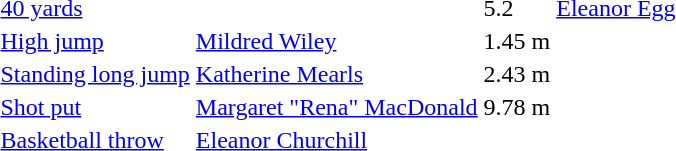<table>
<tr>
<td><a href='#'>40 yards</a></td>
<td></td>
<td>5.2</td>
<td><a href='#'>Eleanor Egg</a></td>
<td></td>
<td></td>
<td></td>
</tr>
<tr>
<td><a href='#'>High jump</a></td>
<td><a href='#'>Mildred Wiley</a></td>
<td>1.45 m</td>
<td></td>
<td></td>
<td></td>
<td></td>
</tr>
<tr>
<td><a href='#'>Standing long jump</a></td>
<td><a href='#'>Katherine Mearls</a></td>
<td>2.43 m</td>
<td></td>
<td></td>
<td></td>
<td></td>
</tr>
<tr>
<td><a href='#'>Shot put</a></td>
<td><a href='#'>Margaret "Rena" MacDonald</a></td>
<td>9.78 m</td>
<td></td>
<td></td>
<td></td>
<td></td>
</tr>
<tr>
<td><a href='#'>Basketball throw</a></td>
<td><a href='#'>Eleanor Churchill</a></td>
<td></td>
<td></td>
<td></td>
<td></td>
<td></td>
</tr>
</table>
